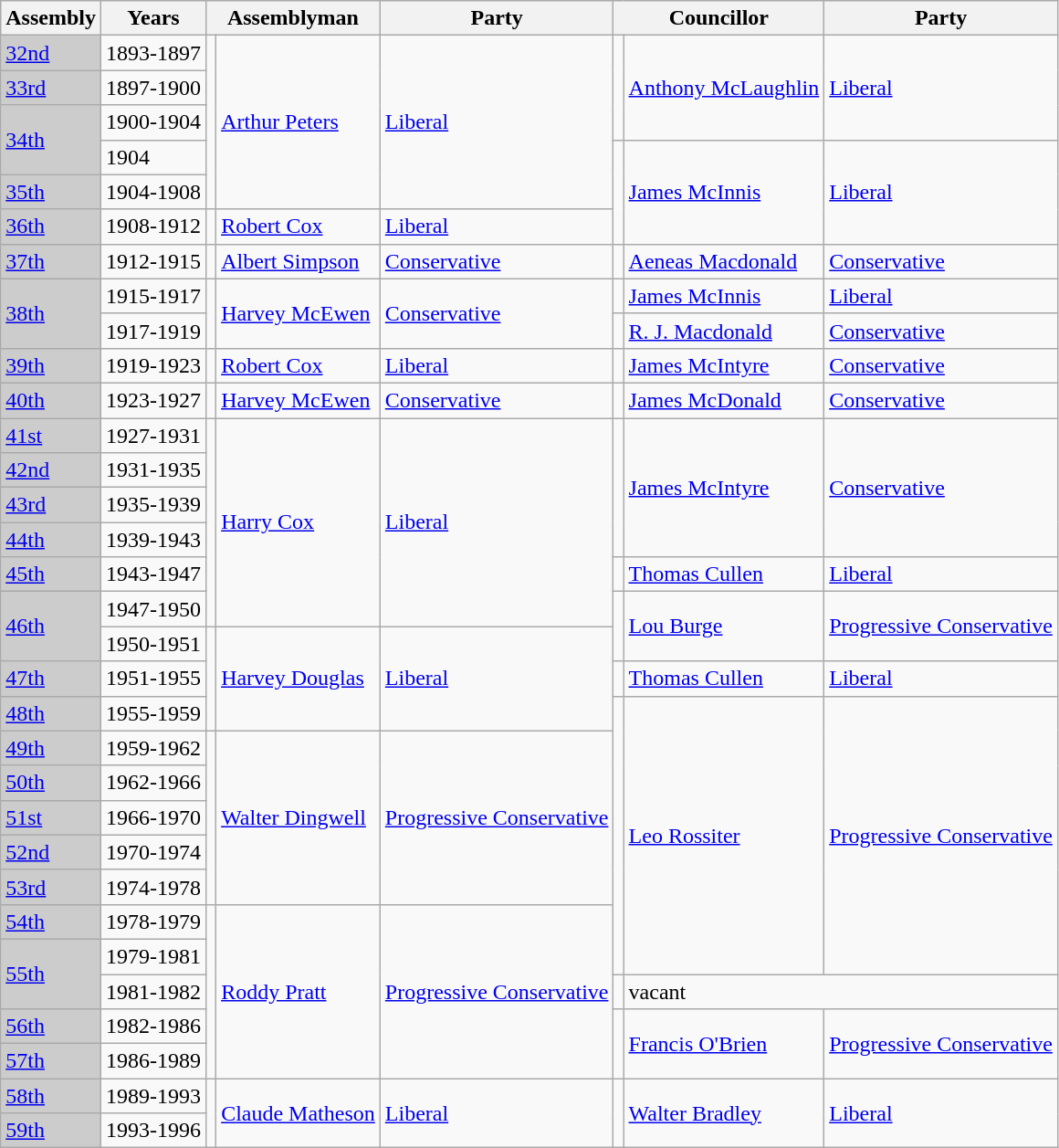<table class="wikitable">
<tr>
<th>Assembly</th>
<th>Years</th>
<th colspan="2">Assemblyman</th>
<th>Party</th>
<th colspan="2">Councillor</th>
<th>Party</th>
</tr>
<tr>
<td bgcolor="CCCCCC"><a href='#'>32nd</a></td>
<td>1893-1897</td>
<td rowspan=5 ></td>
<td rowspan=5><a href='#'>Arthur Peters</a></td>
<td rowspan=5><a href='#'>Liberal</a></td>
<td rowspan=3 ></td>
<td rowspan=3><a href='#'>Anthony McLaughlin</a></td>
<td rowspan=3><a href='#'>Liberal</a></td>
</tr>
<tr>
<td bgcolor="CCCCCC"><a href='#'>33rd</a></td>
<td>1897-1900</td>
</tr>
<tr>
<td bgcolor="CCCCCC" rowspan="2"><a href='#'>34th</a></td>
<td>1900-1904</td>
</tr>
<tr>
<td>1904</td>
<td rowspan=3 ></td>
<td rowspan=3><a href='#'>James McInnis</a></td>
<td rowspan=3><a href='#'>Liberal</a></td>
</tr>
<tr>
<td bgcolor="CCCCCC"><a href='#'>35th</a></td>
<td>1904-1908</td>
</tr>
<tr>
<td bgcolor="CCCCCC"><a href='#'>36th</a></td>
<td>1908-1912</td>
<td></td>
<td><a href='#'>Robert Cox</a></td>
<td><a href='#'>Liberal</a></td>
</tr>
<tr>
<td bgcolor="CCCCCC"><a href='#'>37th</a></td>
<td>1912-1915</td>
<td></td>
<td><a href='#'>Albert Simpson</a></td>
<td><a href='#'>Conservative</a></td>
<td></td>
<td><a href='#'>Aeneas Macdonald</a></td>
<td><a href='#'>Conservative</a></td>
</tr>
<tr>
<td bgcolor="CCCCCC" rowspan="2"><a href='#'>38th</a></td>
<td>1915-1917</td>
<td rowspan="2" ></td>
<td rowspan="2"><a href='#'>Harvey McEwen</a></td>
<td rowspan="2"><a href='#'>Conservative</a></td>
<td></td>
<td><a href='#'>James McInnis</a></td>
<td><a href='#'>Liberal</a></td>
</tr>
<tr>
<td>1917-1919</td>
<td></td>
<td><a href='#'>R. J. Macdonald</a></td>
<td><a href='#'>Conservative</a></td>
</tr>
<tr>
<td bgcolor="CCCCCC"><a href='#'>39th</a></td>
<td>1919-1923</td>
<td></td>
<td><a href='#'>Robert Cox</a></td>
<td><a href='#'>Liberal</a></td>
<td></td>
<td><a href='#'>James McIntyre</a></td>
<td><a href='#'>Conservative</a></td>
</tr>
<tr>
<td bgcolor="CCCCCC"><a href='#'>40th</a></td>
<td>1923-1927</td>
<td></td>
<td><a href='#'>Harvey McEwen</a></td>
<td><a href='#'>Conservative</a></td>
<td></td>
<td><a href='#'>James McDonald</a></td>
<td><a href='#'>Conservative</a></td>
</tr>
<tr>
<td bgcolor="CCCCCC"><a href='#'>41st</a></td>
<td>1927-1931</td>
<td rowspan="6" ></td>
<td rowspan="6"><a href='#'>Harry Cox</a></td>
<td rowspan="6"><a href='#'>Liberal</a></td>
<td rowspan="4" ></td>
<td rowspan="4"><a href='#'>James McIntyre</a></td>
<td rowspan="4"><a href='#'>Conservative</a></td>
</tr>
<tr>
<td bgcolor="CCCCCC"><a href='#'>42nd</a></td>
<td>1931-1935</td>
</tr>
<tr>
<td bgcolor="CCCCCC"><a href='#'>43rd</a></td>
<td>1935-1939</td>
</tr>
<tr>
<td bgcolor="CCCCCC"><a href='#'>44th</a></td>
<td>1939-1943</td>
</tr>
<tr>
<td bgcolor="CCCCCC"><a href='#'>45th</a></td>
<td>1943-1947</td>
<td></td>
<td><a href='#'>Thomas Cullen</a></td>
<td><a href='#'>Liberal</a></td>
</tr>
<tr>
<td bgcolor="CCCCCC" rowspan="2"><a href='#'>46th</a></td>
<td>1947-1950</td>
<td rowspan="2" ></td>
<td rowspan="2"><a href='#'>Lou Burge</a></td>
<td rowspan="2"><a href='#'>Progressive Conservative</a></td>
</tr>
<tr>
<td>1950-1951</td>
<td rowspan="3" ></td>
<td rowspan="3"><a href='#'>Harvey Douglas</a></td>
<td rowspan="3"><a href='#'>Liberal</a></td>
</tr>
<tr>
<td bgcolor="CCCCCC"><a href='#'>47th</a></td>
<td>1951-1955</td>
<td></td>
<td><a href='#'>Thomas Cullen</a></td>
<td><a href='#'>Liberal</a></td>
</tr>
<tr>
<td bgcolor="CCCCCC"><a href='#'>48th</a></td>
<td>1955-1959</td>
<td rowspan="8" ></td>
<td rowspan="8"><a href='#'>Leo Rossiter</a></td>
<td rowspan="8"><a href='#'>Progressive Conservative</a></td>
</tr>
<tr>
<td bgcolor="CCCCCC"><a href='#'>49th</a></td>
<td>1959-1962</td>
<td rowspan="5" ></td>
<td rowspan="5"><a href='#'>Walter Dingwell</a></td>
<td rowspan="5"><a href='#'>Progressive Conservative</a></td>
</tr>
<tr>
<td bgcolor="CCCCCC"><a href='#'>50th</a></td>
<td>1962-1966</td>
</tr>
<tr>
<td bgcolor="CCCCCC"><a href='#'>51st</a></td>
<td>1966-1970</td>
</tr>
<tr>
<td bgcolor="CCCCCC"><a href='#'>52nd</a></td>
<td>1970-1974</td>
</tr>
<tr>
<td bgcolor="CCCCCC"><a href='#'>53rd</a></td>
<td>1974-1978</td>
</tr>
<tr>
<td bgcolor="CCCCCC"><a href='#'>54th</a></td>
<td>1978-1979</td>
<td rowspan="5" ></td>
<td rowspan="5"><a href='#'>Roddy Pratt</a></td>
<td rowspan="5"><a href='#'>Progressive Conservative</a></td>
</tr>
<tr>
<td bgcolor="CCCCCC" rowspan=2><a href='#'>55th</a></td>
<td>1979-1981</td>
</tr>
<tr>
<td>1981-1982</td>
<td></td>
<td colspan="2">vacant</td>
</tr>
<tr>
<td bgcolor="CCCCCC"><a href='#'>56th</a></td>
<td>1982-1986</td>
<td rowspan="2" ></td>
<td rowspan="2"><a href='#'>Francis O'Brien</a></td>
<td rowspan="2"><a href='#'>Progressive Conservative</a></td>
</tr>
<tr>
<td bgcolor="CCCCCC"><a href='#'>57th</a></td>
<td>1986-1989</td>
</tr>
<tr>
<td bgcolor="CCCCCC"><a href='#'>58th</a></td>
<td>1989-1993</td>
<td rowspan=2 ></td>
<td rowspan=2><a href='#'>Claude Matheson</a></td>
<td rowspan=2><a href='#'>Liberal</a></td>
<td rowspan=2 ></td>
<td rowspan=2><a href='#'>Walter Bradley</a></td>
<td rowspan=2><a href='#'>Liberal</a></td>
</tr>
<tr>
<td bgcolor="CCCCCC"><a href='#'>59th</a></td>
<td>1993-1996</td>
</tr>
</table>
